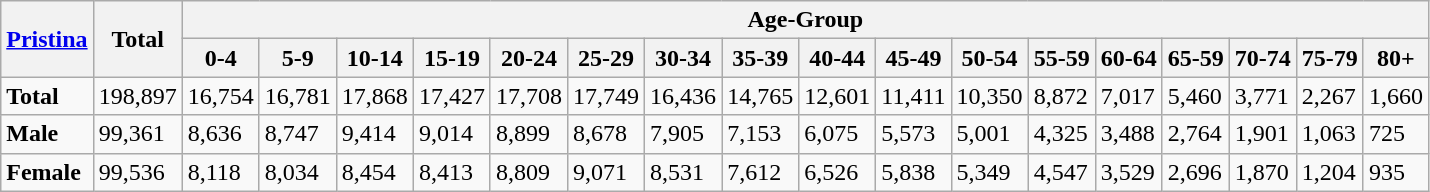<table class="wikitable">
<tr>
<th scope="col" rowspan="2"><a href='#'>Pristina</a></th>
<th scope="col" rowspan="2">Total</th>
<th scope="col" colspan="17">Age-Group</th>
</tr>
<tr style="text-align:center; background:#f0f0f0;">
<th scope="col">0-4</th>
<th scope="col">5-9</th>
<th scope="col">10-14</th>
<th scope="col">15-19</th>
<th scope="col">20-24</th>
<th scope="col">25-29</th>
<th scope="col">30-34</th>
<th scope="col">35-39</th>
<th scope="col">40-44</th>
<th scope="col">45-49</th>
<th scope="col">50-54</th>
<th scope="col">55-59</th>
<th scope="col">60-64</th>
<th scope="col">65-59</th>
<th scope="col">70-74</th>
<th scope="col">75-79</th>
<th scope="col">80+</th>
</tr>
<tr>
<td><strong>Total</strong></td>
<td>198,897</td>
<td>16,754</td>
<td>16,781</td>
<td>17,868</td>
<td>17,427</td>
<td>17,708</td>
<td>17,749</td>
<td>16,436</td>
<td>14,765</td>
<td>12,601</td>
<td>11,411</td>
<td>10,350</td>
<td>8,872</td>
<td>7,017</td>
<td>5,460</td>
<td>3,771</td>
<td>2,267</td>
<td>1,660</td>
</tr>
<tr>
<td><strong>Male</strong></td>
<td>99,361</td>
<td>8,636</td>
<td>8,747</td>
<td>9,414</td>
<td>9,014</td>
<td>8,899</td>
<td>8,678</td>
<td>7,905</td>
<td>7,153</td>
<td>6,075</td>
<td>5,573</td>
<td>5,001</td>
<td>4,325</td>
<td>3,488</td>
<td>2,764</td>
<td>1,901</td>
<td>1,063</td>
<td>725</td>
</tr>
<tr>
<td><strong>Female</strong></td>
<td>99,536</td>
<td>8,118</td>
<td>8,034</td>
<td>8,454</td>
<td>8,413</td>
<td>8,809</td>
<td>9,071</td>
<td>8,531</td>
<td>7,612</td>
<td>6,526</td>
<td>5,838</td>
<td>5,349</td>
<td>4,547</td>
<td>3,529</td>
<td>2,696</td>
<td>1,870</td>
<td>1,204</td>
<td>935</td>
</tr>
</table>
